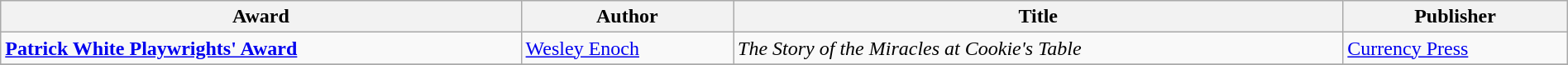<table class="wikitable" width=100%>
<tr>
<th>Award</th>
<th>Author</th>
<th>Title</th>
<th>Publisher</th>
</tr>
<tr>
<td><strong><a href='#'>Patrick White Playwrights' Award</a></strong></td>
<td><a href='#'>Wesley Enoch</a></td>
<td><em>The Story of the Miracles at Cookie's Table</em></td>
<td><a href='#'>Currency Press</a></td>
</tr>
<tr>
</tr>
</table>
